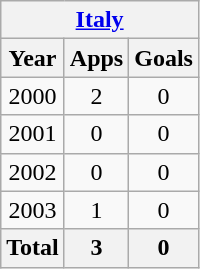<table class="wikitable" style="text-align:center">
<tr>
<th colspan=3><a href='#'>Italy</a></th>
</tr>
<tr>
<th>Year</th>
<th>Apps</th>
<th>Goals</th>
</tr>
<tr>
<td>2000</td>
<td>2</td>
<td>0</td>
</tr>
<tr>
<td>2001</td>
<td>0</td>
<td>0</td>
</tr>
<tr>
<td>2002</td>
<td>0</td>
<td>0</td>
</tr>
<tr>
<td>2003</td>
<td>1</td>
<td>0</td>
</tr>
<tr>
<th>Total</th>
<th>3</th>
<th>0</th>
</tr>
</table>
